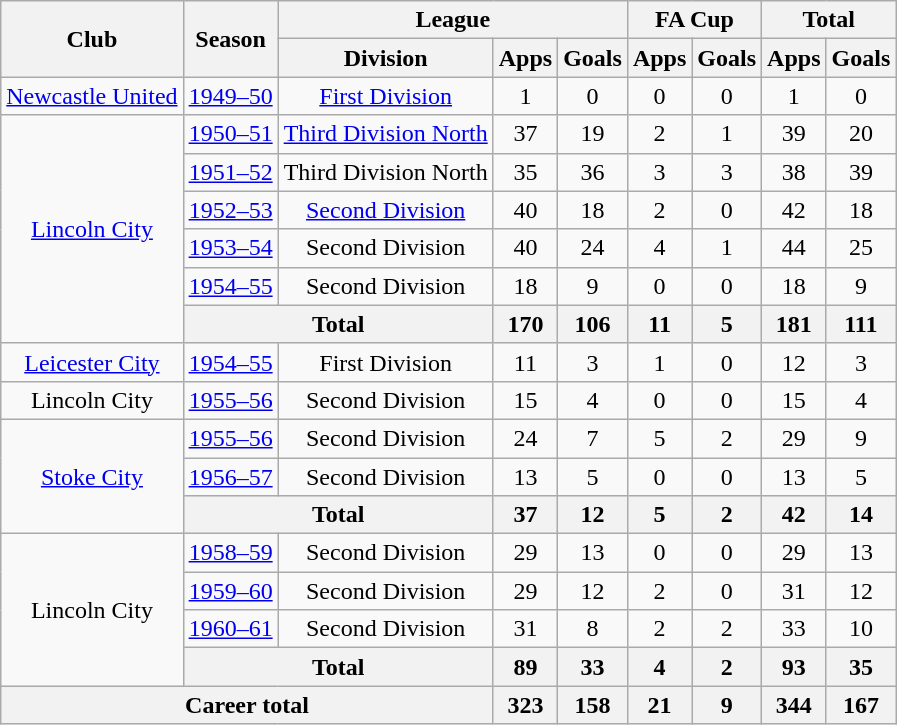<table class="wikitable" style="text-align: center;">
<tr>
<th rowspan="2">Club</th>
<th rowspan="2">Season</th>
<th colspan="3">League</th>
<th colspan="2">FA Cup</th>
<th colspan="2">Total</th>
</tr>
<tr>
<th>Division</th>
<th>Apps</th>
<th>Goals</th>
<th>Apps</th>
<th>Goals</th>
<th>Apps</th>
<th>Goals</th>
</tr>
<tr>
<td><a href='#'>Newcastle United</a></td>
<td><a href='#'>1949–50</a></td>
<td><a href='#'>First Division</a></td>
<td>1</td>
<td>0</td>
<td>0</td>
<td>0</td>
<td>1</td>
<td>0</td>
</tr>
<tr>
<td rowspan="6"><a href='#'>Lincoln City</a></td>
<td><a href='#'>1950–51</a></td>
<td><a href='#'>Third Division North</a></td>
<td>37</td>
<td>19</td>
<td>2</td>
<td>1</td>
<td>39</td>
<td>20</td>
</tr>
<tr>
<td><a href='#'>1951–52</a></td>
<td>Third Division North</td>
<td>35</td>
<td>36</td>
<td>3</td>
<td>3</td>
<td>38</td>
<td>39</td>
</tr>
<tr>
<td><a href='#'>1952–53</a></td>
<td><a href='#'>Second Division</a></td>
<td>40</td>
<td>18</td>
<td>2</td>
<td>0</td>
<td>42</td>
<td>18</td>
</tr>
<tr>
<td><a href='#'>1953–54</a></td>
<td>Second Division</td>
<td>40</td>
<td>24</td>
<td>4</td>
<td>1</td>
<td>44</td>
<td>25</td>
</tr>
<tr>
<td><a href='#'>1954–55</a></td>
<td>Second Division</td>
<td>18</td>
<td>9</td>
<td>0</td>
<td>0</td>
<td>18</td>
<td>9</td>
</tr>
<tr>
<th colspan="2">Total</th>
<th>170</th>
<th>106</th>
<th>11</th>
<th>5</th>
<th>181</th>
<th>111</th>
</tr>
<tr>
<td><a href='#'>Leicester City</a></td>
<td><a href='#'>1954–55</a></td>
<td>First Division</td>
<td>11</td>
<td>3</td>
<td>1</td>
<td>0</td>
<td>12</td>
<td>3</td>
</tr>
<tr>
<td>Lincoln City</td>
<td><a href='#'>1955–56</a></td>
<td>Second Division</td>
<td>15</td>
<td>4</td>
<td>0</td>
<td>0</td>
<td>15</td>
<td>4</td>
</tr>
<tr>
<td rowspan="3"><a href='#'>Stoke City</a></td>
<td><a href='#'>1955–56</a></td>
<td>Second Division</td>
<td>24</td>
<td>7</td>
<td>5</td>
<td>2</td>
<td>29</td>
<td>9</td>
</tr>
<tr>
<td><a href='#'>1956–57</a></td>
<td>Second Division</td>
<td>13</td>
<td>5</td>
<td>0</td>
<td>0</td>
<td>13</td>
<td>5</td>
</tr>
<tr>
<th colspan="2">Total</th>
<th>37</th>
<th>12</th>
<th>5</th>
<th>2</th>
<th>42</th>
<th>14</th>
</tr>
<tr>
<td rowspan="4">Lincoln City</td>
<td><a href='#'>1958–59</a></td>
<td>Second Division</td>
<td>29</td>
<td>13</td>
<td>0</td>
<td>0</td>
<td>29</td>
<td>13</td>
</tr>
<tr>
<td><a href='#'>1959–60</a></td>
<td>Second Division</td>
<td>29</td>
<td>12</td>
<td>2</td>
<td>0</td>
<td>31</td>
<td>12</td>
</tr>
<tr>
<td><a href='#'>1960–61</a></td>
<td>Second Division</td>
<td>31</td>
<td>8</td>
<td>2</td>
<td>2</td>
<td>33</td>
<td>10</td>
</tr>
<tr>
<th colspan="2">Total</th>
<th>89</th>
<th>33</th>
<th>4</th>
<th>2</th>
<th>93</th>
<th>35</th>
</tr>
<tr>
<th colspan="3">Career total</th>
<th>323</th>
<th>158</th>
<th>21</th>
<th>9</th>
<th>344</th>
<th>167</th>
</tr>
</table>
